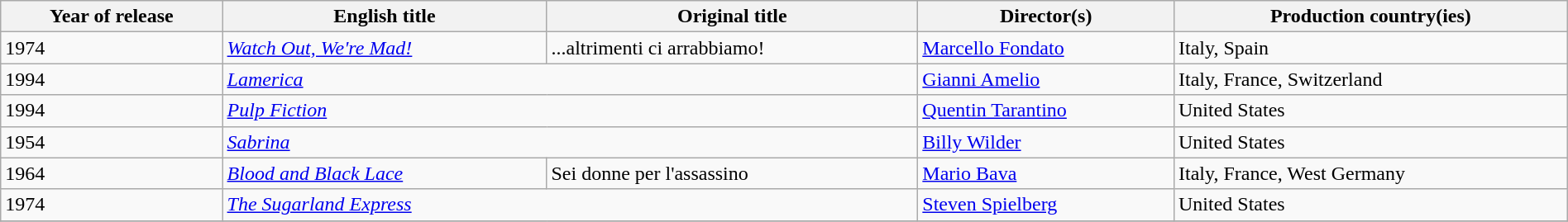<table class="sortable wikitable" style="width:100%; margin-bottom:4px" cellpadding="5">
<tr>
<th scope="col">Year of release</th>
<th scope="col">English title</th>
<th scope="col">Original title</th>
<th scope="col">Director(s)</th>
<th scope="col">Production country(ies)</th>
</tr>
<tr>
<td>1974</td>
<td><em><a href='#'>Watch Out, We're Mad!</a></em></td>
<td>...altrimenti ci arrabbiamo!</td>
<td><a href='#'>Marcello Fondato</a></td>
<td>Italy, Spain</td>
</tr>
<tr>
<td>1994</td>
<td colspan=2><em><a href='#'>Lamerica</a></em></td>
<td><a href='#'>Gianni Amelio</a></td>
<td>Italy, France, Switzerland</td>
</tr>
<tr>
<td>1994</td>
<td colspan=2><em><a href='#'>Pulp Fiction</a></em></td>
<td><a href='#'>Quentin Tarantino</a></td>
<td>United States</td>
</tr>
<tr>
<td>1954</td>
<td colspan=2><em><a href='#'>Sabrina</a></em></td>
<td><a href='#'>Billy Wilder</a></td>
<td>United States</td>
</tr>
<tr>
<td>1964</td>
<td><em><a href='#'>Blood and Black Lace</a></em></td>
<td>Sei donne per l'assassino</td>
<td><a href='#'>Mario Bava</a></td>
<td>Italy, France, West Germany</td>
</tr>
<tr>
<td>1974</td>
<td colspan=2><em><a href='#'>The Sugarland Express</a></em></td>
<td><a href='#'>Steven Spielberg</a></td>
<td>United States</td>
</tr>
<tr>
</tr>
</table>
